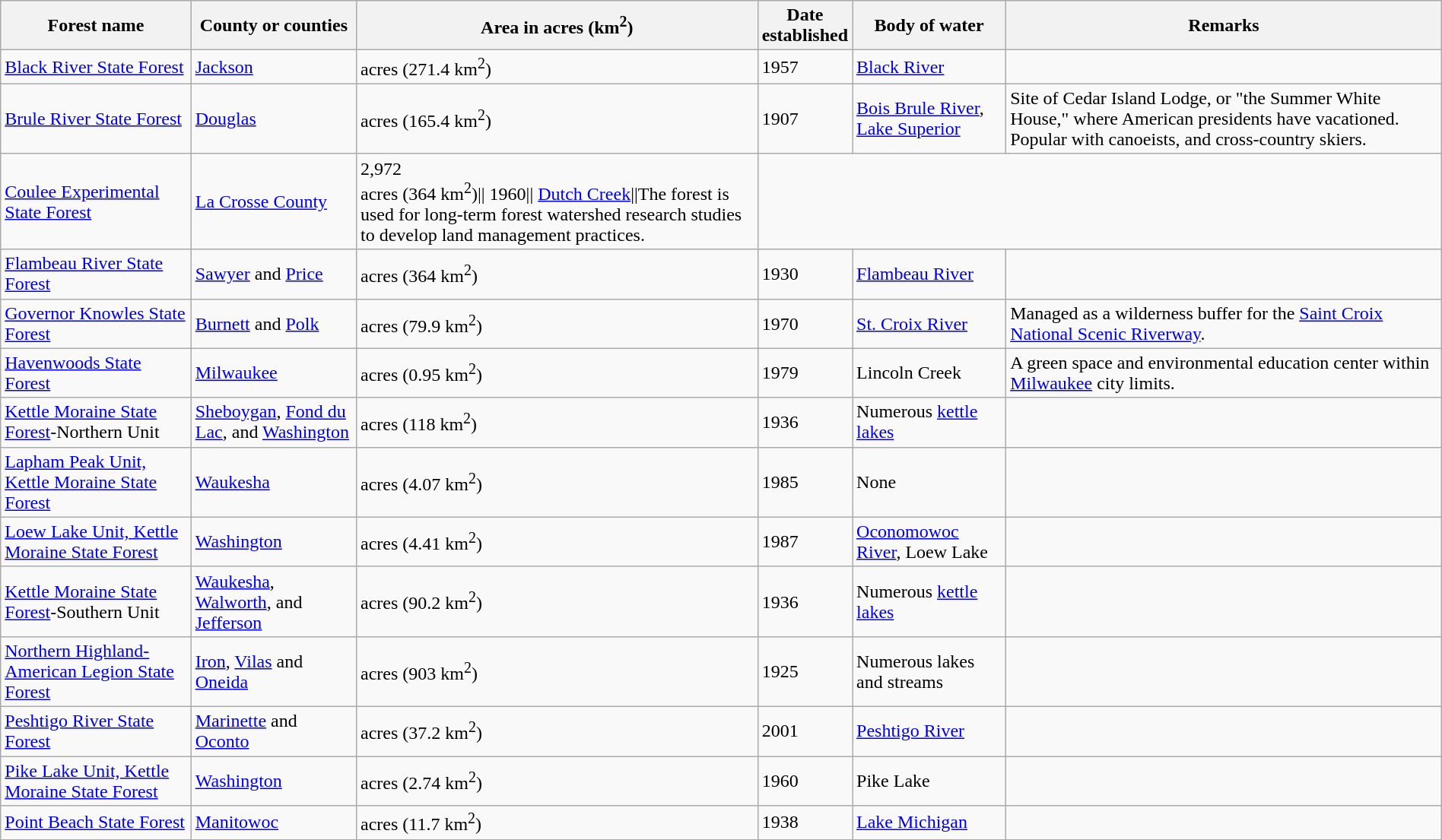<table class="wikitable sortable" style="width:100%">
<tr>
<th width="*"><strong>Forest name</strong></th>
<th width="*"><strong>County or counties</strong></th>
<th width="*"><strong>Area</strong> in acres (km<sup>2</sup>)</th>
<th width="*"><strong>Date <br>established</strong></th>
<th width="*"><strong>Body of water</strong></th>
<th width="*"><strong>Remarks</strong></th>
</tr>
<tr ->
<td><a href='#'>Black River State Forest</a> </td>
<td><a href='#'>Jackson</a></td>
<td> acres (271.4 km<sup>2</sup>)</td>
<td>1957</td>
<td><a href='#'>Black River</a></td>
<td></td>
</tr>
<tr ->
<td><a href='#'>Brule River State Forest</a> </td>
<td><a href='#'>Douglas</a></td>
<td> acres (165.4 km<sup>2</sup>)</td>
<td>1907</td>
<td><a href='#'>Bois Brule River</a>, <a href='#'>Lake Superior</a></td>
<td>Site of Cedar Island Lodge, or "the Summer White House," where American presidents have vacationed. Popular with canoeists, and cross-country skiers.</td>
</tr>
<tr ->
<td><a href='#'>Coulee Experimental State Forest</a> </td>
<td><a href='#'>La Crosse County</a></td>
<td>2,972<br>acres 
(364 km<sup>2</sup>)|| 1960|| <a href='#'>Dutch Creek</a>||The forest is used for long-term forest watershed research studies to develop land management practices.</td>
</tr>
<tr ->
<td><a href='#'>Flambeau River State Forest</a> </td>
<td><a href='#'>Sawyer</a> and <a href='#'>Price</a></td>
<td> acres (364 km<sup>2</sup>)</td>
<td>1930</td>
<td><a href='#'>Flambeau River</a></td>
<td></td>
</tr>
<tr ->
<td><a href='#'>Governor Knowles State Forest</a> </td>
<td><a href='#'>Burnett</a> and <a href='#'>Polk</a></td>
<td> acres (79.9 km<sup>2</sup>)</td>
<td>1970</td>
<td><a href='#'>St. Croix River</a></td>
<td>Managed as a wilderness buffer for the <a href='#'>Saint Croix National Scenic Riverway</a>.</td>
</tr>
<tr ->
<td><a href='#'>Havenwoods State Forest</a> </td>
<td><a href='#'>Milwaukee</a></td>
<td> acres (0.95 km<sup>2</sup>)</td>
<td>1979</td>
<td>Lincoln Creek</td>
<td>A green space and environmental education center within <a href='#'>Milwaukee</a> city limits.</td>
</tr>
<tr ->
<td><a href='#'>Kettle Moraine State Forest</a>-Northern Unit </td>
<td><a href='#'>Sheboygan</a>, <a href='#'>Fond du Lac</a>, and <a href='#'>Washington</a></td>
<td> acres (118 km<sup>2</sup>)</td>
<td>1936</td>
<td>Numerous <a href='#'>kettle lakes</a></td>
<td></td>
</tr>
<tr ->
<td><a href='#'>Lapham Peak Unit, Kettle Moraine State Forest</a> </td>
<td><a href='#'>Waukesha</a></td>
<td> acres (4.07 km<sup>2</sup>)</td>
<td>1985</td>
<td>None</td>
<td></td>
</tr>
<tr ->
<td><a href='#'>Loew Lake Unit, Kettle Moraine State Forest</a></td>
<td><a href='#'>Washington</a></td>
<td> acres (4.41 km<sup>2</sup>)</td>
<td>1987</td>
<td><a href='#'>Oconomowoc River</a>, Loew Lake</td>
<td></td>
</tr>
<tr ->
<td><a href='#'>Kettle Moraine State Forest</a>-Southern Unit </td>
<td><a href='#'>Waukesha</a>, <a href='#'>Walworth</a>, and <a href='#'>Jefferson</a></td>
<td> acres (90.2 km<sup>2</sup>)</td>
<td>1936</td>
<td>Numerous <a href='#'>kettle lakes</a></td>
<td></td>
</tr>
<tr ->
<td><a href='#'>Northern Highland-American Legion State Forest</a> </td>
<td><a href='#'>Iron</a>, <a href='#'>Vilas</a> and <a href='#'>Oneida</a></td>
<td> acres (903 km<sup>2</sup>)</td>
<td>1925</td>
<td>Numerous lakes and streams</td>
<td></td>
</tr>
<tr ->
<td><a href='#'>Peshtigo River State Forest</a> </td>
<td><a href='#'>Marinette</a> and <a href='#'>Oconto</a></td>
<td> acres (37.2 km<sup>2</sup>)</td>
<td>2001</td>
<td><a href='#'>Peshtigo River</a></td>
<td></td>
</tr>
<tr ->
<td><a href='#'>Pike Lake Unit, Kettle Moraine State Forest</a> </td>
<td><a href='#'>Washington</a></td>
<td> acres (2.74 km<sup>2</sup>)</td>
<td>1960</td>
<td>Pike Lake</td>
<td></td>
</tr>
<tr ->
<td><a href='#'>Point Beach State Forest</a> </td>
<td><a href='#'>Manitowoc</a></td>
<td> acres (11.7 km<sup>2</sup>)</td>
<td>1938</td>
<td><a href='#'>Lake Michigan</a></td>
<td></td>
</tr>
<tr ->
</tr>
</table>
